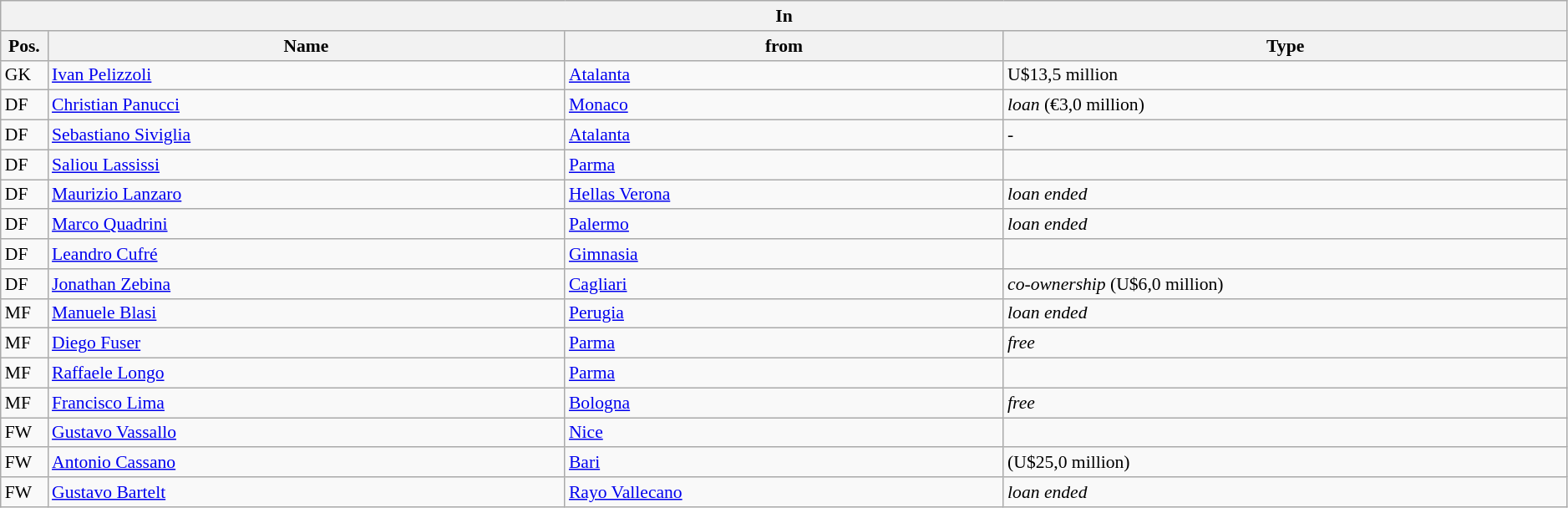<table class="wikitable" style="font-size:90%; width:99%">
<tr>
<th colspan="4">In</th>
</tr>
<tr>
<th width=3%>Pos.</th>
<th width=33%>Name</th>
<th width=28%>from</th>
<th width=36%>Type</th>
</tr>
<tr>
<td>GK</td>
<td><a href='#'>Ivan Pelizzoli</a></td>
<td><a href='#'>Atalanta</a></td>
<td>U$13,5 million </td>
</tr>
<tr>
<td>DF</td>
<td><a href='#'>Christian Panucci</a></td>
<td><a href='#'>Monaco</a></td>
<td><em>loan</em> (€3,0 million)</td>
</tr>
<tr>
<td>DF</td>
<td><a href='#'>Sebastiano Siviglia</a></td>
<td><a href='#'>Atalanta</a></td>
<td>-</td>
</tr>
<tr>
<td>DF</td>
<td><a href='#'>Saliou Lassissi</a></td>
<td><a href='#'>Parma</a></td>
<td></td>
</tr>
<tr>
<td>DF</td>
<td><a href='#'>Maurizio Lanzaro</a></td>
<td><a href='#'>Hellas Verona</a></td>
<td><em>loan ended</em></td>
</tr>
<tr>
<td>DF</td>
<td><a href='#'>Marco Quadrini</a></td>
<td><a href='#'>Palermo</a></td>
<td><em>loan ended</em></td>
</tr>
<tr>
<td>DF</td>
<td><a href='#'>Leandro Cufré</a></td>
<td><a href='#'>Gimnasia</a></td>
<td></td>
</tr>
<tr>
<td>DF</td>
<td><a href='#'>Jonathan Zebina</a></td>
<td><a href='#'>Cagliari</a></td>
<td><em>co-ownership</em> (U$6,0 million)</td>
</tr>
<tr>
<td>MF</td>
<td><a href='#'>Manuele Blasi</a></td>
<td><a href='#'>Perugia</a></td>
<td><em>loan ended</em></td>
</tr>
<tr>
<td>MF</td>
<td><a href='#'>Diego Fuser</a></td>
<td><a href='#'>Parma</a></td>
<td><em>free</em></td>
</tr>
<tr>
<td>MF</td>
<td><a href='#'>Raffaele Longo</a></td>
<td><a href='#'>Parma</a></td>
<td></td>
</tr>
<tr>
<td>MF</td>
<td><a href='#'>Francisco Lima</a></td>
<td><a href='#'>Bologna</a></td>
<td><em>free</em></td>
</tr>
<tr>
<td>FW</td>
<td><a href='#'>Gustavo Vassallo</a></td>
<td><a href='#'>Nice</a></td>
<td></td>
</tr>
<tr>
<td>FW</td>
<td><a href='#'>Antonio Cassano</a></td>
<td><a href='#'>Bari</a></td>
<td>(U$25,0 million)</td>
</tr>
<tr>
<td>FW</td>
<td><a href='#'>Gustavo Bartelt</a></td>
<td><a href='#'>Rayo Vallecano</a></td>
<td><em>loan ended</em></td>
</tr>
</table>
